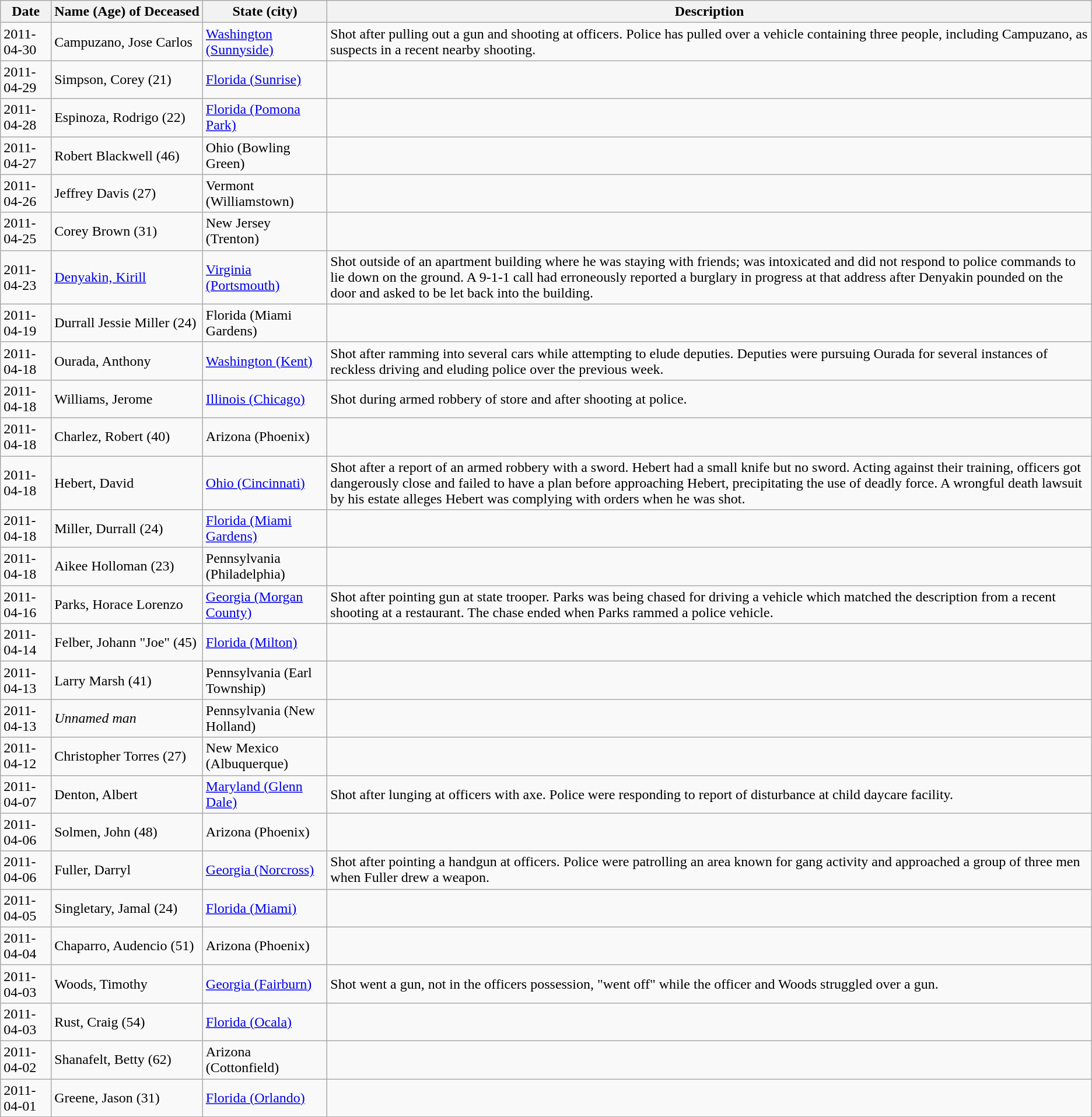<table class="wikitable sortable" id="killed">
<tr>
<th>Date</th>
<th nowrap>Name (Age) of Deceased</th>
<th>State (city)</th>
<th>Description</th>
</tr>
<tr>
<td>2011-04-30</td>
<td>Campuzano, Jose Carlos</td>
<td><a href='#'>Washington (Sunnyside)</a></td>
<td>Shot after pulling out a gun and shooting at officers.  Police has pulled over a vehicle containing three people, including Campuzano, as suspects in a recent nearby shooting.</td>
</tr>
<tr>
<td>2011-04-29</td>
<td>Simpson, Corey (21)</td>
<td><a href='#'>Florida (Sunrise)</a></td>
<td></td>
</tr>
<tr>
<td>2011-04-28</td>
<td>Espinoza, Rodrigo (22)</td>
<td><a href='#'>Florida (Pomona Park)</a></td>
<td></td>
</tr>
<tr>
<td>2011-04-27</td>
<td>Robert Blackwell (46)</td>
<td>Ohio (Bowling Green)</td>
<td></td>
</tr>
<tr>
<td>2011-04-26</td>
<td>Jeffrey Davis (27)</td>
<td>Vermont (Williamstown)</td>
<td></td>
</tr>
<tr>
<td>2011-04-25</td>
<td>Corey Brown (31)</td>
<td>New Jersey (Trenton)</td>
<td></td>
</tr>
<tr>
<td>2011-04-23</td>
<td><a href='#'>Denyakin, Kirill</a></td>
<td><a href='#'>Virginia (Portsmouth)</a></td>
<td>Shot outside of an apartment building where he was staying with friends; was intoxicated and did not respond to police commands to lie down on the ground. A 9-1-1 call had erroneously reported a burglary in progress at that address after Denyakin pounded on the door and asked to be let back into the building.</td>
</tr>
<tr>
<td>2011-04-19</td>
<td>Durrall Jessie Miller (24)</td>
<td>Florida (Miami Gardens)</td>
<td></td>
</tr>
<tr>
<td>2011-04-18</td>
<td>Ourada, Anthony</td>
<td><a href='#'>Washington (Kent)</a></td>
<td>Shot after ramming into several cars while attempting to elude deputies.   Deputies were pursuing Ourada for several instances of reckless driving and eluding police over the previous week.</td>
</tr>
<tr>
<td>2011-04-18</td>
<td>Williams, Jerome</td>
<td><a href='#'>Illinois (Chicago)</a></td>
<td>Shot during armed robbery of store and after shooting at police.</td>
</tr>
<tr>
<td>2011-04-18</td>
<td>Charlez, Robert (40)</td>
<td>Arizona (Phoenix)</td>
<td></td>
</tr>
<tr>
<td>2011-04-18</td>
<td>Hebert, David</td>
<td><a href='#'>Ohio (Cincinnati)</a></td>
<td>Shot after a report of an armed robbery with a sword. Hebert had a small knife but no sword. Acting against their training, officers got dangerously close and failed to have a plan before approaching Hebert, precipitating the use of deadly force. A wrongful death lawsuit by his estate alleges Hebert was complying with orders when he was shot.</td>
</tr>
<tr>
<td>2011-04-18</td>
<td>Miller, Durrall (24)</td>
<td><a href='#'>Florida (Miami Gardens)</a></td>
<td></td>
</tr>
<tr>
<td>2011-04-18</td>
<td>Aikee Holloman (23)</td>
<td>Pennsylvania (Philadelphia)</td>
<td></td>
</tr>
<tr>
<td>2011-04-16</td>
<td>Parks, Horace Lorenzo</td>
<td><a href='#'>Georgia (Morgan County)</a></td>
<td>Shot after pointing gun at state trooper.  Parks was being chased for driving a vehicle which matched the description from a recent shooting at a restaurant.  The chase ended when Parks rammed a police vehicle.</td>
</tr>
<tr>
<td>2011-04-14</td>
<td>Felber, Johann "Joe" (45)</td>
<td><a href='#'>Florida (Milton)</a></td>
<td></td>
</tr>
<tr>
<td>2011-04-13</td>
<td>Larry Marsh (41)</td>
<td>Pennsylvania (Earl Township)</td>
<td></td>
</tr>
<tr>
<td>2011-04-13</td>
<td><em>Unnamed man</em></td>
<td>Pennsylvania (New Holland)</td>
<td></td>
</tr>
<tr>
<td>2011-04-12</td>
<td>Christopher Torres (27)</td>
<td>New Mexico (Albuquerque)</td>
<td></td>
</tr>
<tr>
<td>2011-04-07</td>
<td>Denton, Albert</td>
<td><a href='#'>Maryland (Glenn Dale)</a></td>
<td>Shot after lunging at officers with axe. Police were responding to report of disturbance at child daycare facility.</td>
</tr>
<tr>
<td>2011-04-06</td>
<td>Solmen, John (48)</td>
<td>Arizona (Phoenix)</td>
<td></td>
</tr>
<tr>
<td>2011-04-06</td>
<td>Fuller, Darryl</td>
<td><a href='#'>Georgia (Norcross)</a></td>
<td>Shot after pointing a handgun at officers.  Police were patrolling an area known for gang activity and approached a group of three men when Fuller drew a weapon.</td>
</tr>
<tr>
<td>2011-04-05</td>
<td>Singletary, Jamal (24)</td>
<td><a href='#'>Florida (Miami)</a></td>
<td></td>
</tr>
<tr>
<td>2011-04-04</td>
<td>Chaparro, Audencio (51)</td>
<td>Arizona (Phoenix)</td>
<td></td>
</tr>
<tr>
<td>2011-04-03</td>
<td>Woods, Timothy</td>
<td><a href='#'>Georgia (Fairburn)</a></td>
<td>Shot went a gun, not in the officers possession, "went off" while the officer and Woods struggled over a gun.</td>
</tr>
<tr>
<td>2011-04-03</td>
<td>Rust, Craig (54)</td>
<td><a href='#'>Florida (Ocala)</a></td>
<td></td>
</tr>
<tr>
<td>2011-04-02</td>
<td>Shanafelt, Betty (62)</td>
<td>Arizona (Cottonfield)</td>
<td></td>
</tr>
<tr>
<td>2011-04-01</td>
<td>Greene, Jason (31)</td>
<td><a href='#'>Florida (Orlando)</a></td>
<td></td>
</tr>
</table>
